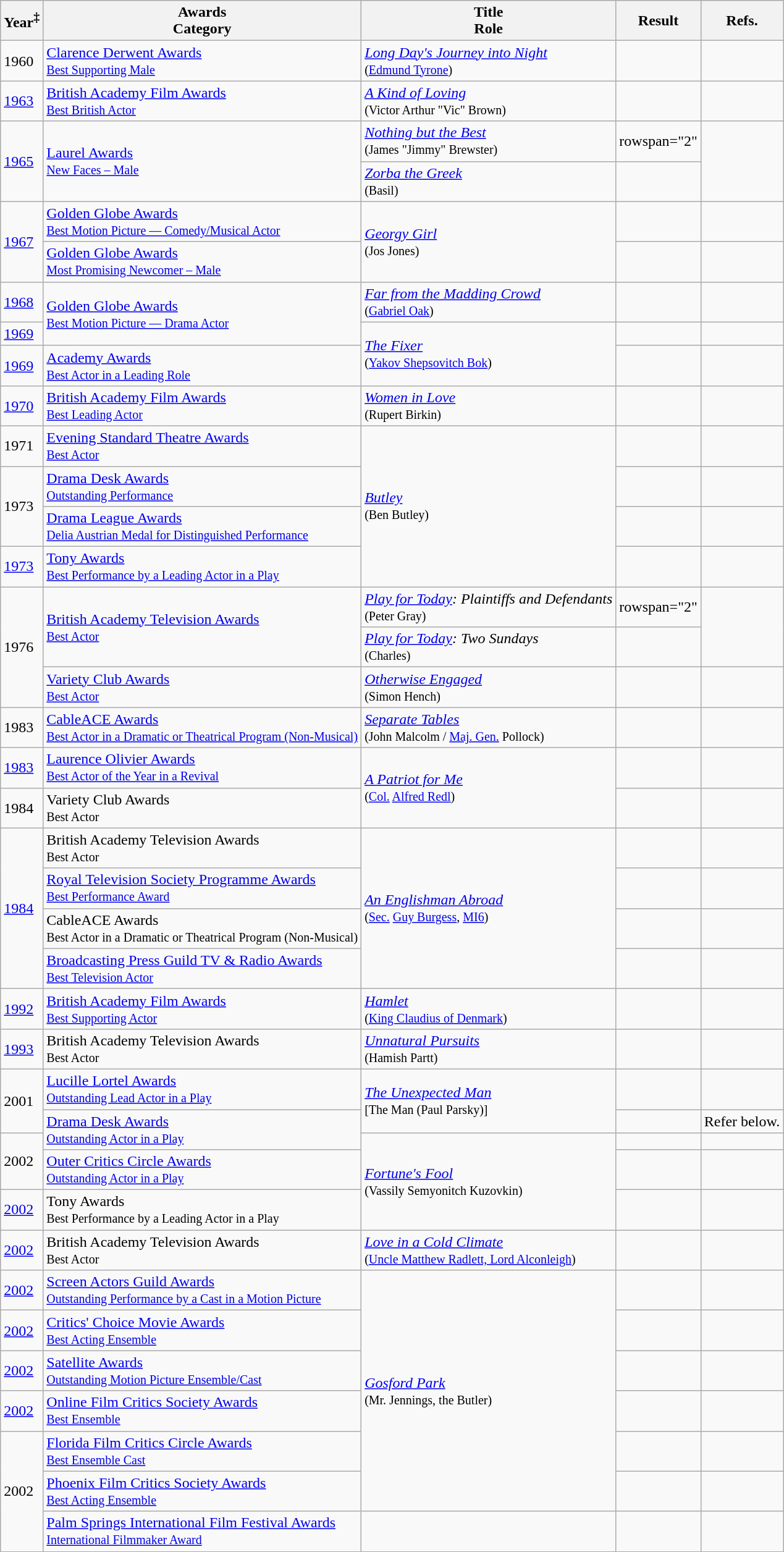<table class="wikitable sortable">
<tr>
<th>Year<sup>‡</sup></th>
<th>Awards<br>Category</th>
<th>Title<br>Role</th>
<th>Result</th>
<th>Refs.</th>
</tr>
<tr>
<td>1960</td>
<td><a href='#'>Clarence Derwent Awards<br><small>Best Supporting Male</small></a></td>
<td><em><a href='#'>Long Day's Journey into Night</a></em><br><small>(<a href='#'>Edmund Tyrone</a>)</small></td>
<td></td>
<td></td>
</tr>
<tr>
<td><a href='#'>1963</a></td>
<td><a href='#'>British Academy Film Awards<br><small>Best British Actor</small></a></td>
<td><em><a href='#'>A Kind of Loving</a></em><br><small>(Victor Arthur "Vic" Brown)</small></td>
<td></td>
<td></td>
</tr>
<tr>
<td rowspan="2"><a href='#'>1965</a></td>
<td rowspan="2"><a href='#'>Laurel Awards<br><small>New Faces – Male</small></a></td>
<td><em><a href='#'>Nothing but the Best</a></em><br><small>(James "Jimmy" Brewster)</small></td>
<td>rowspan="2" </td>
<td rowspan="2"></td>
</tr>
<tr>
<td><em><a href='#'>Zorba the Greek</a></em><br><small>(Basil)</small></td>
</tr>
<tr>
<td rowspan="2"><a href='#'>1967</a></td>
<td><a href='#'>Golden Globe Awards<br><small>Best Motion Picture — Comedy/Musical Actor</small></a></td>
<td rowspan="2"><em><a href='#'>Georgy Girl</a></em><br><small>(Jos Jones)</small></td>
<td></td>
<td></td>
</tr>
<tr>
<td><a href='#'>Golden Globe Awards<br><small>Most Promising Newcomer – Male</small></a></td>
<td></td>
<td></td>
</tr>
<tr>
<td><a href='#'>1968</a></td>
<td rowspan="2"><a href='#'>Golden Globe Awards<br><small>Best Motion Picture — Drama Actor</small></a></td>
<td><em><a href='#'>Far from the Madding Crowd</a></em><br><small>(<a href='#'>Gabriel Oak</a>)</small></td>
<td></td>
<td></td>
</tr>
<tr>
<td><a href='#'>1969</a></td>
<td rowspan="2"><em><a href='#'>The Fixer</a></em><br><small>(<a href='#'>Yakov Shepsovitch Bok</a>)</small></td>
<td></td>
<td></td>
</tr>
<tr>
<td><a href='#'>1969</a></td>
<td><a href='#'>Academy Awards<br><small>Best Actor in a Leading Role</small></a></td>
<td></td>
<td></td>
</tr>
<tr>
<td><a href='#'>1970</a></td>
<td><a href='#'>British Academy Film Awards<br><small>Best Leading Actor</small></a></td>
<td><em><a href='#'>Women in Love</a></em><br><small>(Rupert Birkin)</small></td>
<td></td>
<td></td>
</tr>
<tr>
<td>1971</td>
<td><a href='#'>Evening Standard Theatre Awards<br><small>Best Actor</small></a></td>
<td rowspan="4"><em><a href='#'>Butley</a></em><br><small>(Ben Butley)</small></td>
<td></td>
<td></td>
</tr>
<tr>
<td rowspan="2">1973</td>
<td><a href='#'>Drama Desk Awards<br><small>Outstanding Performance</small></a></td>
<td></td>
<td></td>
</tr>
<tr>
<td><a href='#'>Drama League Awards<br><small>Delia Austrian Medal for Distinguished Performance</small></a></td>
<td></td>
<td></td>
</tr>
<tr>
<td><a href='#'>1973</a></td>
<td><a href='#'>Tony Awards<br><small>Best Performance by a Leading Actor in a Play</small></a></td>
<td></td>
<td></td>
</tr>
<tr>
<td rowspan="3">1976</td>
<td rowspan="2"><a href='#'>British Academy Television Awards<br><small>Best Actor</small></a></td>
<td><em><a href='#'>Play for Today</a>: Plaintiffs and Defendants</em><br><small>(Peter Gray)</small></td>
<td>rowspan="2" </td>
<td rowspan="2"></td>
</tr>
<tr>
<td><em><a href='#'>Play for Today</a>: Two Sundays</em><br><small>(Charles)</small></td>
</tr>
<tr>
<td><a href='#'>Variety Club Awards<br><small>Best Actor</small></a></td>
<td><em><a href='#'>Otherwise Engaged</a></em><br><small>(Simon Hench)</small></td>
<td></td>
<td></td>
</tr>
<tr>
<td>1983</td>
<td><a href='#'>CableACE Awards<br><small>Best Actor in a Dramatic or Theatrical Program (Non-Musical)</small></a></td>
<td><em><a href='#'>Separate Tables</a></em><br><small>(John Malcolm / <a href='#'>Maj. Gen.</a> Pollock)</small></td>
<td></td>
<td></td>
</tr>
<tr>
<td><a href='#'>1983</a></td>
<td><a href='#'>Laurence Olivier Awards<br><small>Best Actor of the Year in a Revival</small></a></td>
<td rowspan="2"><em><a href='#'>A Patriot for Me</a></em><br><small>(<a href='#'>Col.</a> <a href='#'>Alfred Redl</a>)</small></td>
<td></td>
<td></td>
</tr>
<tr>
<td>1984</td>
<td>Variety Club Awards<br><small>Best Actor</small></td>
<td></td>
<td></td>
</tr>
<tr>
<td rowspan="4"><a href='#'>1984</a></td>
<td>British Academy Television Awards<br><small>Best Actor</small></td>
<td rowspan="4"><em><a href='#'>An Englishman Abroad</a></em><br><small>(<a href='#'>Sec.</a> <a href='#'>Guy Burgess</a>, <a href='#'>MI6</a>)</small></td>
<td></td>
<td></td>
</tr>
<tr>
<td><a href='#'>Royal Television Society Programme Awards<br><small>Best Performance Award</small></a></td>
<td></td>
<td></td>
</tr>
<tr>
<td>CableACE Awards<br><small>Best Actor in a Dramatic or Theatrical Program (Non-Musical)</small></td>
<td></td>
<td></td>
</tr>
<tr>
<td><a href='#'>Broadcasting Press Guild TV & Radio Awards<br><small>Best Television Actor</small></a></td>
<td></td>
<td></td>
</tr>
<tr>
<td><a href='#'>1992</a></td>
<td><a href='#'>British Academy Film Awards<br><small>Best Supporting Actor</small></a></td>
<td><em><a href='#'>Hamlet</a></em><br><small>(<a href='#'>King Claudius of Denmark</a>)</small></td>
<td></td>
<td></td>
</tr>
<tr>
<td><a href='#'>1993</a></td>
<td>British Academy Television Awards<br><small>Best Actor</small></td>
<td><em><a href='#'>Unnatural Pursuits</a></em><br><small>(Hamish Partt)</small></td>
<td></td>
<td></td>
</tr>
<tr>
<td rowspan="2">2001</td>
<td><a href='#'>Lucille Lortel Awards<br><small>Outstanding Lead Actor in a Play</small></a></td>
<td rowspan="2"><em><a href='#'>The Unexpected Man</a></em><br><small>[The Man (Paul Parsky)]</small></td>
<td></td>
<td></td>
</tr>
<tr>
<td rowspan="2"><a href='#'>Drama Desk Awards<br><small>Outstanding Actor in a Play</small></a></td>
<td></td>
<td>Refer below.</td>
</tr>
<tr>
<td rowspan="2">2002</td>
<td rowspan="3"><em><a href='#'>Fortune's Fool</a></em><br><small>(Vassily Semyonitch Kuzovkin)</small></td>
<td></td>
<td></td>
</tr>
<tr>
<td><a href='#'>Outer Critics Circle Awards<br><small>Outstanding Actor in a Play</small></a></td>
<td></td>
<td></td>
</tr>
<tr>
<td><a href='#'>2002</a></td>
<td>Tony Awards<br><small>Best Performance by a Leading Actor in a Play</small></td>
<td></td>
<td></td>
</tr>
<tr>
<td><a href='#'>2002</a></td>
<td>British Academy Television Awards<br><small>Best Actor</small></td>
<td><em><a href='#'>Love in a Cold Climate</a></em><br><small>(<a href='#'>Uncle Matthew Radlett, Lord Alconleigh</a>)</small></td>
<td></td>
<td></td>
</tr>
<tr>
<td><a href='#'>2002</a></td>
<td><a href='#'>Screen Actors Guild Awards<br><small>Outstanding Performance by a Cast in a Motion Picture</small></a></td>
<td rowspan="6"><em><a href='#'>Gosford Park</a></em><br><small>(Mr. Jennings, the Butler)</small></td>
<td></td>
<td></td>
</tr>
<tr>
<td><a href='#'>2002</a></td>
<td><a href='#'>Critics' Choice Movie Awards<br><small>Best Acting Ensemble</small></a></td>
<td></td>
<td></td>
</tr>
<tr>
<td><a href='#'>2002</a></td>
<td><a href='#'>Satellite Awards<br><small>Outstanding Motion Picture Ensemble/Cast</small></a></td>
<td></td>
<td></td>
</tr>
<tr>
<td><a href='#'>2002</a></td>
<td><a href='#'>Online Film Critics Society Awards<br><small>Best Ensemble</small></a></td>
<td></td>
<td></td>
</tr>
<tr>
<td rowspan="3">2002</td>
<td><a href='#'>Florida Film Critics Circle Awards<br><small>Best Ensemble Cast</small></a></td>
<td></td>
<td></td>
</tr>
<tr>
<td><a href='#'>Phoenix Film Critics Society Awards<br><small>Best Acting Ensemble</small></a></td>
<td></td>
<td></td>
</tr>
<tr>
<td><a href='#'>Palm Springs International Film Festival Awards<br><small>International Filmmaker Award</small></a></td>
<td></td>
<td></td>
<td></td>
</tr>
<tr>
</tr>
</table>
